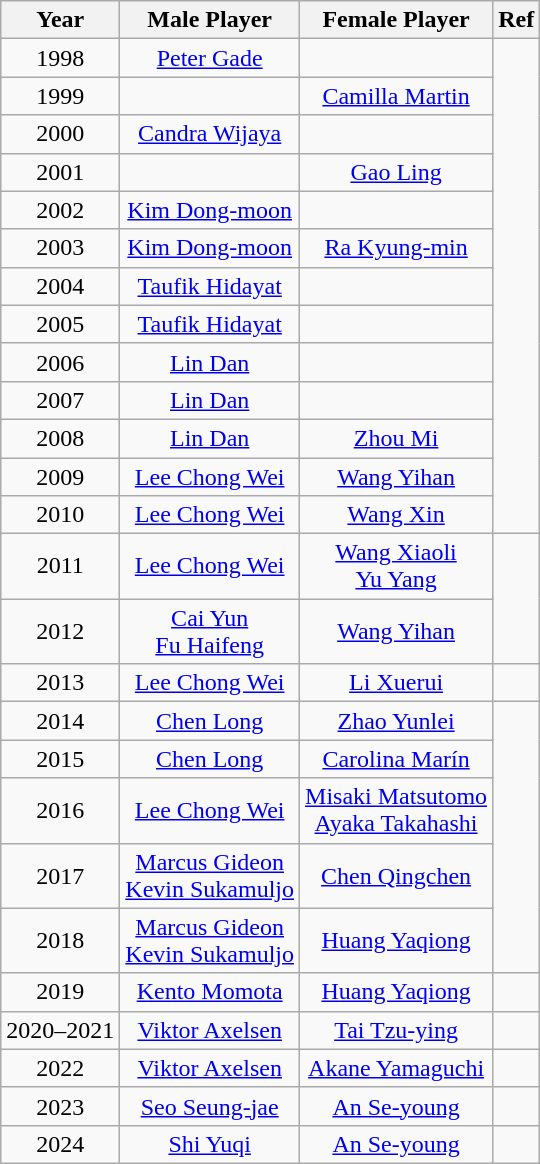<table class="wikitable" style="text-align:center;">
<tr>
<th>Year</th>
<th>Male Player</th>
<th>Female Player</th>
<th>Ref</th>
</tr>
<tr>
<td>1998</td>
<td> <a href='#'>Peter Gade</a></td>
<td></td>
<td rowspan=13></td>
</tr>
<tr>
<td>1999</td>
<td></td>
<td> <a href='#'>Camilla Martin</a></td>
</tr>
<tr>
<td>2000</td>
<td> <a href='#'>Candra Wijaya</a></td>
<td></td>
</tr>
<tr>
<td>2001</td>
<td></td>
<td> <a href='#'>Gao Ling</a></td>
</tr>
<tr>
<td>2002</td>
<td> <a href='#'>Kim Dong-moon</a></td>
<td></td>
</tr>
<tr>
<td>2003</td>
<td> <a href='#'>Kim Dong-moon</a></td>
<td> <a href='#'>Ra Kyung-min</a></td>
</tr>
<tr>
<td>2004</td>
<td> <a href='#'>Taufik Hidayat</a></td>
<td></td>
</tr>
<tr>
<td>2005</td>
<td> <a href='#'>Taufik Hidayat</a></td>
<td></td>
</tr>
<tr>
<td>2006</td>
<td> <a href='#'>Lin Dan</a></td>
<td></td>
</tr>
<tr>
<td>2007</td>
<td> <a href='#'>Lin Dan</a></td>
<td></td>
</tr>
<tr>
<td>2008</td>
<td> <a href='#'>Lin Dan</a></td>
<td> <a href='#'>Zhou Mi</a></td>
</tr>
<tr>
<td>2009</td>
<td> <a href='#'>Lee Chong Wei</a></td>
<td> <a href='#'>Wang Yihan</a></td>
</tr>
<tr>
<td>2010</td>
<td> <a href='#'>Lee Chong Wei</a></td>
<td> <a href='#'>Wang Xin</a></td>
</tr>
<tr>
<td>2011</td>
<td> <a href='#'>Lee Chong Wei</a></td>
<td> <a href='#'>Wang Xiaoli</a><br><a href='#'>Yu Yang</a></td>
<td rowspan=2></td>
</tr>
<tr>
<td>2012</td>
<td> <a href='#'>Cai Yun</a><br><a href='#'>Fu Haifeng</a></td>
<td> <a href='#'>Wang Yihan</a></td>
</tr>
<tr>
<td>2013</td>
<td> <a href='#'>Lee Chong Wei</a></td>
<td> <a href='#'>Li Xuerui</a></td>
<td></td>
</tr>
<tr>
<td>2014</td>
<td> <a href='#'>Chen Long</a></td>
<td> <a href='#'>Zhao Yunlei</a></td>
<td rowspan=5></td>
</tr>
<tr>
<td>2015</td>
<td> <a href='#'>Chen Long</a></td>
<td> <a href='#'>Carolina Marín</a></td>
</tr>
<tr>
<td>2016</td>
<td> <a href='#'>Lee Chong Wei</a></td>
<td> <a href='#'>Misaki Matsutomo</a><br><a href='#'>Ayaka Takahashi</a></td>
</tr>
<tr>
<td>2017</td>
<td> <a href='#'>Marcus Gideon</a><br><a href='#'>Kevin Sukamuljo</a></td>
<td> <a href='#'>Chen Qingchen</a></td>
</tr>
<tr>
<td>2018</td>
<td> <a href='#'>Marcus Gideon</a><br><a href='#'>Kevin Sukamuljo</a></td>
<td> <a href='#'>Huang Yaqiong</a></td>
</tr>
<tr>
<td>2019</td>
<td> <a href='#'>Kento Momota</a></td>
<td> <a href='#'>Huang Yaqiong</a></td>
<td></td>
</tr>
<tr>
<td>2020–2021</td>
<td> <a href='#'>Viktor Axelsen</a></td>
<td> <a href='#'>Tai Tzu-ying</a></td>
<td></td>
</tr>
<tr>
<td>2022</td>
<td> <a href='#'>Viktor Axelsen</a></td>
<td> <a href='#'>Akane Yamaguchi</a></td>
<td></td>
</tr>
<tr>
<td>2023</td>
<td> <a href='#'>Seo Seung-jae</a></td>
<td> <a href='#'>An Se-young</a></td>
<td></td>
</tr>
<tr>
<td>2024</td>
<td> <a href='#'>Shi Yuqi</a></td>
<td> <a href='#'>An Se-young</a></td>
<td></td>
</tr>
</table>
